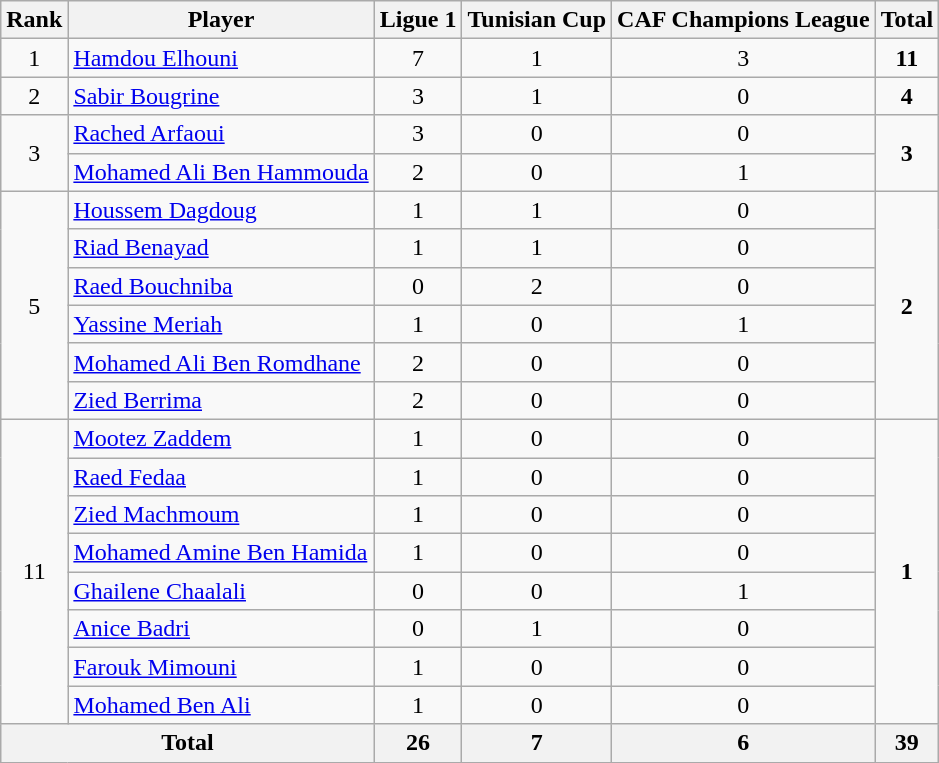<table class="wikitable" style="text-align:center;">
<tr>
<th>Rank</th>
<th>Player</th>
<th>Ligue 1</th>
<th>Tunisian Cup</th>
<th>CAF Champions League</th>
<th>Total</th>
</tr>
<tr>
<td rowspan="1">1</td>
<td align=left> <a href='#'>Hamdou Elhouni</a></td>
<td>7</td>
<td>1</td>
<td>3</td>
<td rowspan="1"><strong>11</strong></td>
</tr>
<tr>
<td rowspan="1">2</td>
<td align=left> <a href='#'>Sabir Bougrine</a></td>
<td>3</td>
<td>1</td>
<td>0</td>
<td rowspan="1"><strong>4</strong></td>
</tr>
<tr>
<td rowspan="2">3</td>
<td align=left> <a href='#'>Rached Arfaoui</a></td>
<td>3</td>
<td>0</td>
<td>0</td>
<td rowspan="2"><strong>3</strong></td>
</tr>
<tr>
<td align=left> <a href='#'>Mohamed Ali Ben Hammouda</a></td>
<td>2</td>
<td>0</td>
<td>1</td>
</tr>
<tr>
<td rowspan="6">5</td>
<td align=left> <a href='#'>Houssem Dagdoug</a></td>
<td>1</td>
<td>1</td>
<td>0</td>
<td rowspan="6"><strong>2</strong></td>
</tr>
<tr>
<td align=left> <a href='#'>Riad Benayad</a></td>
<td>1</td>
<td>1</td>
<td>0</td>
</tr>
<tr>
<td align=left> <a href='#'>Raed Bouchniba</a></td>
<td>0</td>
<td>2</td>
<td>0</td>
</tr>
<tr>
<td align=left> <a href='#'>Yassine Meriah</a></td>
<td>1</td>
<td>0</td>
<td>1</td>
</tr>
<tr>
<td align=left> <a href='#'>Mohamed Ali Ben Romdhane</a></td>
<td>2</td>
<td>0</td>
<td>0</td>
</tr>
<tr>
<td align=left> <a href='#'>Zied Berrima</a></td>
<td>2</td>
<td>0</td>
<td>0</td>
</tr>
<tr>
<td rowspan="8">11</td>
<td align=left> <a href='#'>Mootez Zaddem</a></td>
<td>1</td>
<td>0</td>
<td>0</td>
<td rowspan="8"><strong>1</strong></td>
</tr>
<tr>
<td align=left> <a href='#'>Raed Fedaa</a></td>
<td>1</td>
<td>0</td>
<td>0</td>
</tr>
<tr>
<td align=left> <a href='#'>Zied Machmoum</a></td>
<td>1</td>
<td>0</td>
<td>0</td>
</tr>
<tr>
<td align=left> <a href='#'>Mohamed Amine Ben Hamida</a></td>
<td>1</td>
<td>0</td>
<td>0</td>
</tr>
<tr>
<td align=left> <a href='#'>Ghailene Chaalali</a></td>
<td>0</td>
<td>0</td>
<td>1</td>
</tr>
<tr>
<td align=left> <a href='#'>Anice Badri</a></td>
<td>0</td>
<td>1</td>
<td>0</td>
</tr>
<tr>
<td align=left> <a href='#'>Farouk Mimouni</a></td>
<td>1</td>
<td>0</td>
<td>0</td>
</tr>
<tr>
<td align=left> <a href='#'>Mohamed Ben Ali</a></td>
<td>1</td>
<td>0</td>
<td>0</td>
</tr>
<tr>
<th colspan=2>Total</th>
<th>26</th>
<th>7</th>
<th>6</th>
<th>39</th>
</tr>
</table>
